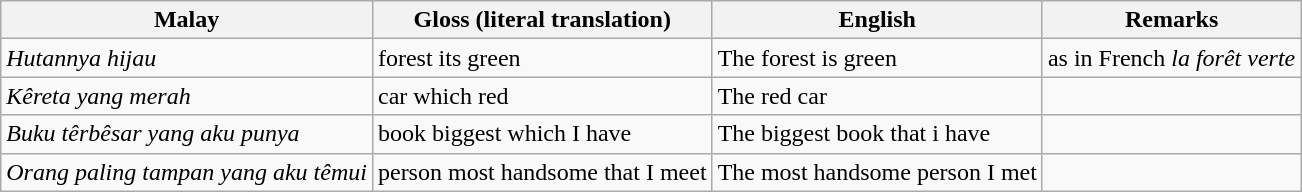<table class="wikitable">
<tr>
<th>Malay</th>
<th>Gloss (literal translation)</th>
<th>English</th>
<th>Remarks</th>
</tr>
<tr>
<td><em>Hutannya hijau</em></td>
<td>forest its green</td>
<td>The forest is green</td>
<td>as in French <em>la forêt verte</em></td>
</tr>
<tr>
<td><em>Kêreta yang merah</em></td>
<td>car which red</td>
<td>The red car</td>
<td> </td>
</tr>
<tr>
<td><em>Buku têrbêsar yang aku punya</em></td>
<td>book biggest which I have</td>
<td>The biggest book that i have</td>
<td></td>
</tr>
<tr>
<td><em>Orang paling tampan yang aku têmui</em></td>
<td>person most handsome that I meet</td>
<td>The most handsome person I met</td>
<td> </td>
</tr>
</table>
